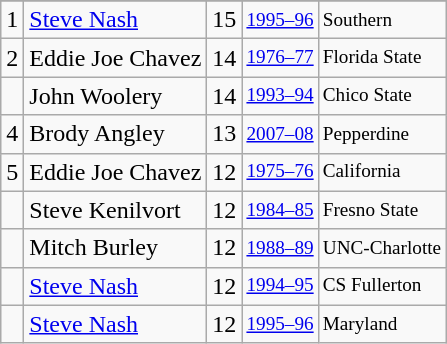<table class="wikitable">
<tr>
</tr>
<tr>
<td>1</td>
<td><a href='#'>Steve Nash</a></td>
<td>15</td>
<td style="font-size:80%;"><a href='#'>1995–96</a></td>
<td style="font-size:80%;">Southern</td>
</tr>
<tr>
<td>2</td>
<td>Eddie Joe Chavez</td>
<td>14</td>
<td style="font-size:80%;"><a href='#'>1976–77</a></td>
<td style="font-size:80%;">Florida State</td>
</tr>
<tr>
<td></td>
<td>John Woolery</td>
<td>14</td>
<td style="font-size:80%;"><a href='#'>1993–94</a></td>
<td style="font-size:80%;">Chico State</td>
</tr>
<tr>
<td>4</td>
<td>Brody Angley</td>
<td>13</td>
<td style="font-size:80%;"><a href='#'>2007–08</a></td>
<td style="font-size:80%;">Pepperdine</td>
</tr>
<tr>
<td>5</td>
<td>Eddie Joe Chavez</td>
<td>12</td>
<td style="font-size:80%;"><a href='#'>1975–76</a></td>
<td style="font-size:80%;">California</td>
</tr>
<tr>
<td></td>
<td>Steve Kenilvort</td>
<td>12</td>
<td style="font-size:80%;"><a href='#'>1984–85</a></td>
<td style="font-size:80%;">Fresno State</td>
</tr>
<tr>
<td></td>
<td>Mitch Burley</td>
<td>12</td>
<td style="font-size:80%;"><a href='#'>1988–89</a></td>
<td style="font-size:80%;">UNC-Charlotte</td>
</tr>
<tr>
<td></td>
<td><a href='#'>Steve Nash</a></td>
<td>12</td>
<td style="font-size:80%;"><a href='#'>1994–95</a></td>
<td style="font-size:80%;">CS Fullerton</td>
</tr>
<tr>
<td></td>
<td><a href='#'>Steve Nash</a></td>
<td>12</td>
<td style="font-size:80%;"><a href='#'>1995–96</a></td>
<td style="font-size:80%;">Maryland</td>
</tr>
</table>
